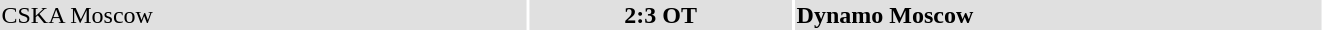<table width="70%">
<tr bgcolor="#e0e0e0">
<td style="width:40%;">CSKA Moscow</td>
<th style="width:20%;"><strong>2:3 OT</strong></th>
<td style="width:40%;"><strong>Dynamo Moscow</strong></td>
</tr>
</table>
